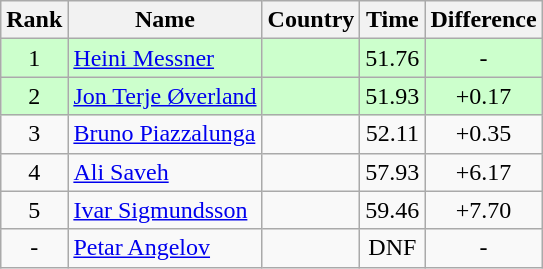<table class="wikitable sortable" style="text-align:center">
<tr>
<th>Rank</th>
<th>Name</th>
<th>Country</th>
<th>Time</th>
<th>Difference</th>
</tr>
<tr style="background:#cfc;">
<td>1</td>
<td align=left><a href='#'>Heini Messner</a></td>
<td align=left></td>
<td>51.76</td>
<td>-</td>
</tr>
<tr style="background:#cfc;">
<td>2</td>
<td align=left><a href='#'>Jon Terje Øverland</a></td>
<td align=left></td>
<td>51.93</td>
<td>+0.17</td>
</tr>
<tr>
<td>3</td>
<td align=left><a href='#'>Bruno Piazzalunga</a></td>
<td align=left></td>
<td>52.11</td>
<td>+0.35</td>
</tr>
<tr>
<td>4</td>
<td align=left><a href='#'>Ali Saveh</a></td>
<td align=left></td>
<td>57.93</td>
<td>+6.17</td>
</tr>
<tr>
<td>5</td>
<td align=left><a href='#'>Ivar Sigmundsson</a></td>
<td align=left></td>
<td>59.46</td>
<td>+7.70</td>
</tr>
<tr>
<td>-</td>
<td align=left><a href='#'>Petar Angelov</a></td>
<td align=left></td>
<td>DNF</td>
<td>-</td>
</tr>
</table>
